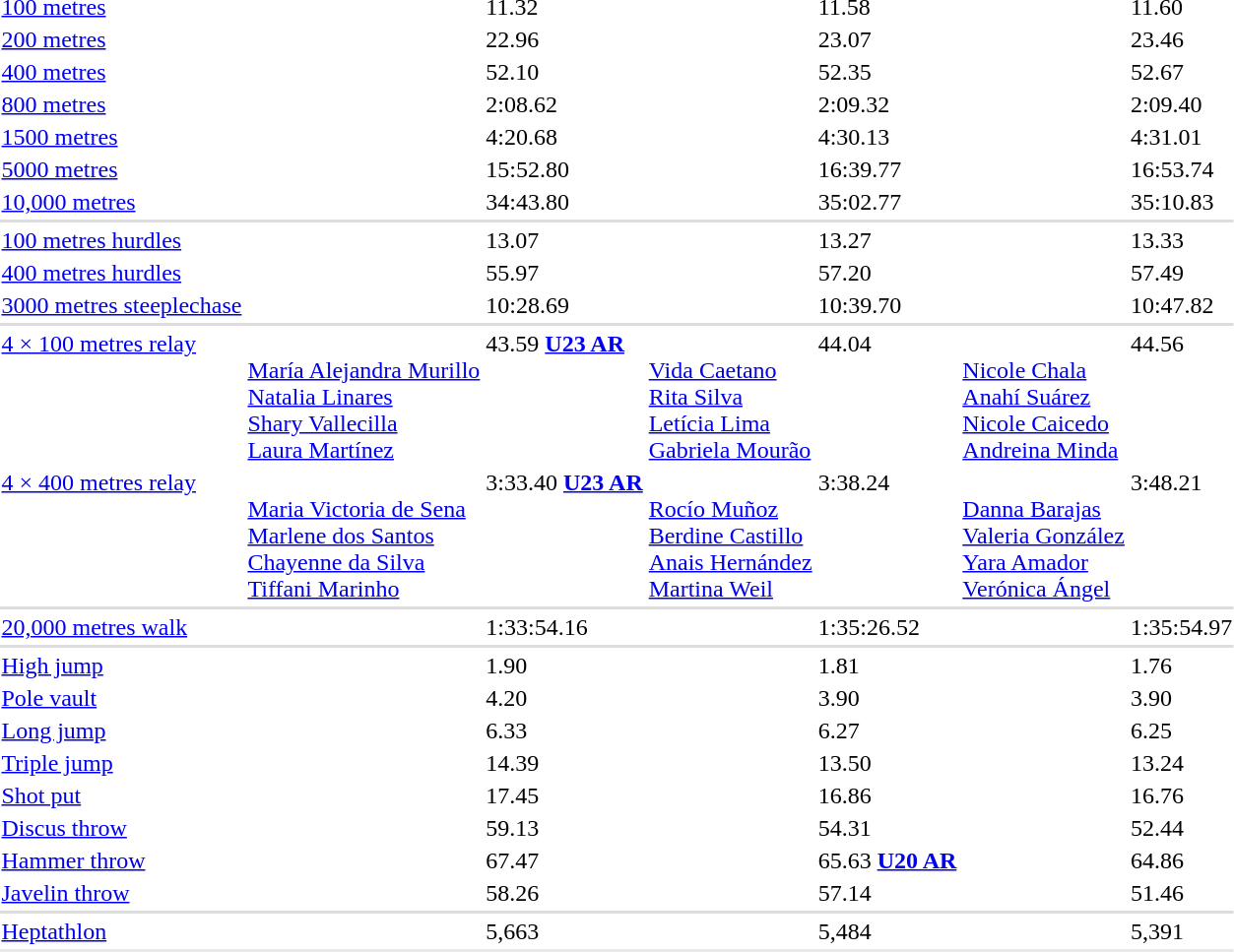<table>
<tr>
<td><a href='#'>100 metres</a></td>
<td></td>
<td>11.32</td>
<td></td>
<td>11.58</td>
<td></td>
<td>11.60</td>
</tr>
<tr>
<td><a href='#'>200 metres</a></td>
<td></td>
<td>22.96</td>
<td></td>
<td>23.07</td>
<td></td>
<td>23.46</td>
</tr>
<tr>
<td><a href='#'>400 metres</a></td>
<td></td>
<td>52.10</td>
<td></td>
<td>52.35 </td>
<td></td>
<td>52.67</td>
</tr>
<tr>
<td><a href='#'>800 metres</a></td>
<td></td>
<td>2:08.62</td>
<td></td>
<td>2:09.32</td>
<td></td>
<td>2:09.40</td>
</tr>
<tr>
<td><a href='#'>1500 metres</a></td>
<td></td>
<td>4:20.68</td>
<td></td>
<td>4:30.13</td>
<td></td>
<td>4:31.01</td>
</tr>
<tr>
<td><a href='#'>5000 metres</a></td>
<td></td>
<td>15:52.80</td>
<td></td>
<td>16:39.77</td>
<td></td>
<td>16:53.74</td>
</tr>
<tr>
<td><a href='#'>10,000 metres</a></td>
<td></td>
<td>34:43.80</td>
<td></td>
<td>35:02.77</td>
<td></td>
<td>35:10.83</td>
</tr>
<tr bgcolor=#DDDDDD>
<td colspan=7></td>
</tr>
<tr>
<td><a href='#'>100 metres hurdles</a></td>
<td></td>
<td>13.07</td>
<td></td>
<td>13.27</td>
<td></td>
<td>13.33</td>
</tr>
<tr>
<td><a href='#'>400 metres hurdles</a></td>
<td></td>
<td>55.97</td>
<td></td>
<td>57.20</td>
<td></td>
<td>57.49</td>
</tr>
<tr>
<td><a href='#'>3000 metres steeplechase</a></td>
<td></td>
<td>10:28.69</td>
<td></td>
<td>10:39.70</td>
<td></td>
<td>10:47.82</td>
</tr>
<tr bgcolor=#DDDDDD>
<td colspan=7></td>
</tr>
<tr valign="top">
<td><a href='#'>4 × 100 metres relay</a></td>
<td><br><a href='#'>María Alejandra Murillo</a><br><a href='#'>Natalia Linares</a><br><a href='#'>Shary Vallecilla</a><br><a href='#'>Laura Martínez</a></td>
<td>43.59 <strong><a href='#'>U23 AR</a></strong></td>
<td><br><a href='#'>Vida Caetano</a><br><a href='#'>Rita Silva</a><br><a href='#'>Letícia Lima</a><br><a href='#'>Gabriela Mourão</a></td>
<td>44.04</td>
<td><br><a href='#'>Nicole Chala</a><br><a href='#'>Anahí Suárez</a><br><a href='#'>Nicole Caicedo</a><br><a href='#'>Andreina Minda</a></td>
<td>44.56</td>
</tr>
<tr valign="top">
<td><a href='#'>4 × 400 metres relay</a></td>
<td><br><a href='#'>Maria Victoria de Sena</a><br><a href='#'>Marlene dos Santos</a><br><a href='#'>Chayenne da Silva</a><br><a href='#'>Tiffani Marinho</a></td>
<td>3:33.40 <strong><a href='#'>U23 AR</a></strong></td>
<td><br><a href='#'>Rocío Muñoz</a><br><a href='#'>Berdine Castillo</a><br><a href='#'>Anais Hernández</a><br><a href='#'>Martina Weil</a></td>
<td>3:38.24</td>
<td><br><a href='#'>Danna Barajas</a><br><a href='#'>Valeria González</a><br><a href='#'>Yara Amador</a><br><a href='#'>Verónica Ángel</a></td>
<td>3:48.21</td>
</tr>
<tr bgcolor=#DDDDDD>
<td colspan=7></td>
</tr>
<tr>
<td><a href='#'>20,000 metres walk</a></td>
<td></td>
<td>1:33:54.16</td>
<td></td>
<td>1:35:26.52</td>
<td></td>
<td>1:35:54.97</td>
</tr>
<tr bgcolor=#DDDDDD>
<td colspan=7></td>
</tr>
<tr>
<td><a href='#'>High jump</a></td>
<td></td>
<td>1.90</td>
<td></td>
<td>1.81</td>
<td></td>
<td>1.76</td>
</tr>
<tr>
<td><a href='#'>Pole vault</a></td>
<td></td>
<td>4.20</td>
<td></td>
<td>3.90</td>
<td></td>
<td>3.90</td>
</tr>
<tr>
<td><a href='#'>Long jump</a></td>
<td></td>
<td>6.33</td>
<td></td>
<td>6.27</td>
<td></td>
<td>6.25</td>
</tr>
<tr>
<td><a href='#'>Triple jump</a></td>
<td></td>
<td>14.39</td>
<td></td>
<td>13.50</td>
<td></td>
<td>13.24</td>
</tr>
<tr>
<td><a href='#'>Shot put</a></td>
<td></td>
<td>17.45</td>
<td></td>
<td>16.86</td>
<td></td>
<td>16.76</td>
</tr>
<tr>
<td><a href='#'>Discus throw</a></td>
<td></td>
<td>59.13</td>
<td></td>
<td>54.31</td>
<td></td>
<td>52.44</td>
</tr>
<tr>
<td><a href='#'>Hammer throw</a></td>
<td></td>
<td>67.47</td>
<td></td>
<td>65.63 <strong><a href='#'>U20 AR</a></strong></td>
<td></td>
<td>64.86</td>
</tr>
<tr>
<td><a href='#'>Javelin throw</a></td>
<td></td>
<td>58.26</td>
<td></td>
<td>57.14</td>
<td></td>
<td>51.46</td>
</tr>
<tr bgcolor=#DDDDDD>
<td colspan=7></td>
</tr>
<tr>
<td><a href='#'>Heptathlon</a></td>
<td></td>
<td>5,663</td>
<td></td>
<td>5,484 </td>
<td></td>
<td>5,391</td>
</tr>
<tr bgcolor= e8e8e8>
<td colspan=7></td>
</tr>
</table>
